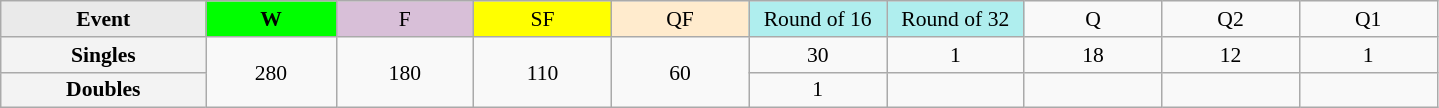<table class=wikitable style=font-size:90%;text-align:center>
<tr>
<td style="width:130px; background:#eaeaea;"><strong>Event</strong></td>
<td style="width:80px; background:lime;"><strong>W</strong></td>
<td style="width:85px; background:thistle;">F</td>
<td style="width:85px; background:#ff0;">SF</td>
<td style="width:85px; background:#ffebcd;">QF</td>
<td style="width:85px; background:#afeeee;">Round of 16</td>
<td style="width:85px; background:#afeeee;">Round of 32</td>
<td width=85>Q</td>
<td width=85>Q2</td>
<td width=85>Q1</td>
</tr>
<tr>
<th style="background:#f3f3f3;">Singles</th>
<td rowspan=2>280</td>
<td rowspan=2>180</td>
<td rowspan=2>110</td>
<td rowspan=2>60</td>
<td>30</td>
<td>1</td>
<td>18</td>
<td>12</td>
<td>1</td>
</tr>
<tr>
<th style="background:#f3f3f3;">Doubles</th>
<td>1</td>
<td></td>
<td></td>
<td></td>
<td></td>
</tr>
</table>
